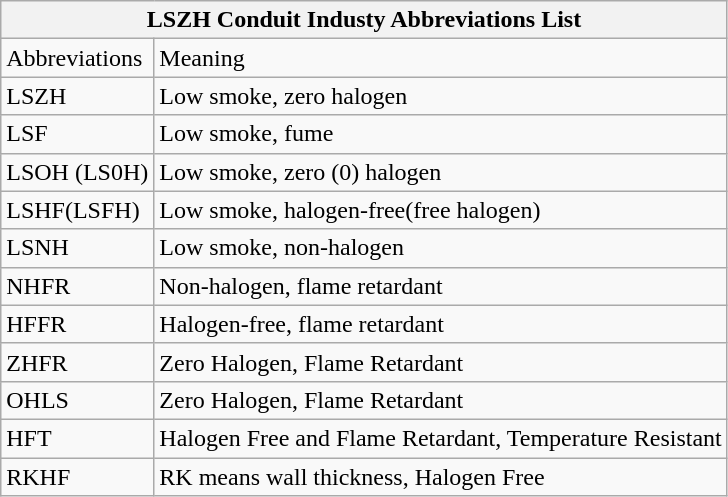<table class="wikitable">
<tr>
<th colspan="2">LSZH Conduit Industy Abbreviations List</th>
</tr>
<tr>
<td>Abbreviations</td>
<td>Meaning</td>
</tr>
<tr>
<td>LSZH</td>
<td>Low smoke, zero halogen</td>
</tr>
<tr>
<td>LSF</td>
<td>Low smoke, fume</td>
</tr>
<tr>
<td>LSOH (LS0H)</td>
<td>Low smoke, zero (0) halogen</td>
</tr>
<tr>
<td>LSHF(LSFH)</td>
<td>Low smoke, halogen-free(free halogen)</td>
</tr>
<tr>
<td>LSNH</td>
<td>Low smoke, non-halogen</td>
</tr>
<tr>
<td>NHFR</td>
<td>Non-halogen, flame retardant</td>
</tr>
<tr>
<td>HFFR</td>
<td>Halogen-free, flame retardant</td>
</tr>
<tr>
<td>ZHFR</td>
<td>Zero Halogen, Flame Retardant</td>
</tr>
<tr>
<td>OHLS</td>
<td>Zero Halogen, Flame Retardant</td>
</tr>
<tr>
<td>HFT</td>
<td>Halogen Free and Flame Retardant, Temperature Resistant</td>
</tr>
<tr>
<td>RKHF</td>
<td>RK means wall thickness, Halogen Free</td>
</tr>
</table>
